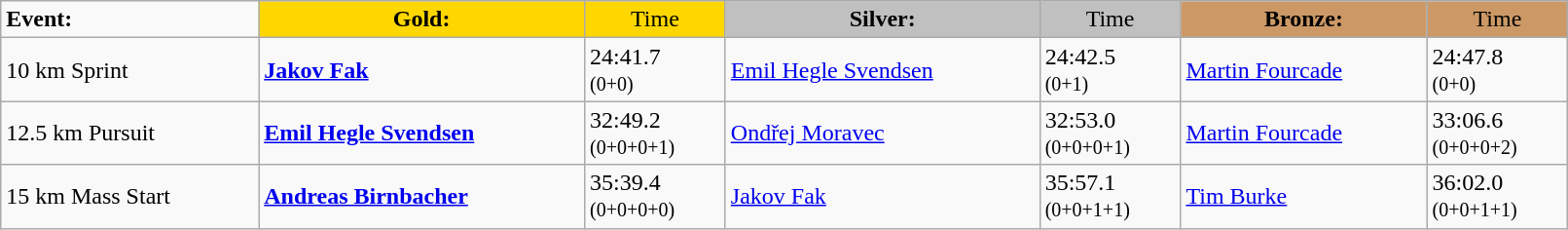<table class="wikitable" width=85%>
<tr>
<td><strong>Event:</strong></td>
<td style="text-align:center;background-color:gold;"><strong>Gold:</strong></td>
<td style="text-align:center;background-color:gold;">Time</td>
<td style="text-align:center;background-color:silver;"><strong>Silver:</strong></td>
<td style="text-align:center;background-color:silver;">Time</td>
<td style="text-align:center;background-color:#CC9966;"><strong>Bronze:</strong></td>
<td style="text-align:center;background-color:#CC9966;">Time</td>
</tr>
<tr>
<td>10 km Sprint<br></td>
<td><strong><a href='#'>Jakov Fak</a></strong><br><small></small></td>
<td>24:41.7<br><small>(0+0)</small></td>
<td><a href='#'>Emil Hegle Svendsen</a><br><small></small></td>
<td>24:42.5<br><small>(0+1)</small></td>
<td><a href='#'>Martin Fourcade</a><br><small></small></td>
<td>24:47.8<br><small>(0+0)</small></td>
</tr>
<tr>
<td>12.5 km Pursuit<br></td>
<td><strong><a href='#'>Emil Hegle Svendsen</a></strong><br><small></small></td>
<td>32:49.2 <br><small>(0+0+0+1)</small></td>
<td><a href='#'>Ondřej Moravec</a><br><small></small></td>
<td>32:53.0<br><small>(0+0+0+1)</small></td>
<td><a href='#'>Martin Fourcade</a><br><small></small></td>
<td>33:06.6<br><small>(0+0+0+2)</small></td>
</tr>
<tr>
<td>15 km Mass Start<br></td>
<td><strong><a href='#'>Andreas Birnbacher</a></strong><br><small></small></td>
<td>35:39.4<br><small>(0+0+0+0)</small></td>
<td><a href='#'>Jakov Fak</a><br><small></small></td>
<td>35:57.1<br><small>(0+0+1+1)</small></td>
<td><a href='#'>Tim Burke</a><br><small></small></td>
<td>36:02.0<br><small>(0+0+1+1)</small></td>
</tr>
</table>
